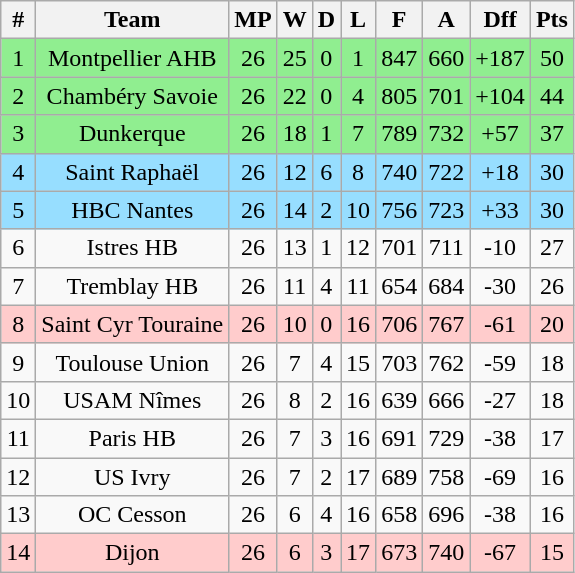<table class="wikitable sortable" style="text-align: center;">
<tr>
<th align="center">#</th>
<th align="center">Team</th>
<th align="center">MP</th>
<th align="center">W</th>
<th align="center">D</th>
<th align="center">L</th>
<th align="center">F</th>
<th align="center">A</th>
<th align="center">Dff</th>
<th align="center">Pts</th>
</tr>
<tr style="background: #90EE90;">
<td>1</td>
<td>Montpellier AHB</td>
<td>26</td>
<td>25</td>
<td>0</td>
<td>1</td>
<td>847</td>
<td>660</td>
<td>+187</td>
<td>50</td>
</tr>
<tr style="background: #90EE90;">
<td>2</td>
<td>Chambéry Savoie</td>
<td>26</td>
<td>22</td>
<td>0</td>
<td>4</td>
<td>805</td>
<td>701</td>
<td>+104</td>
<td>44</td>
</tr>
<tr style="background: #90EE90;">
<td>3</td>
<td>Dunkerque</td>
<td>26</td>
<td>18</td>
<td>1</td>
<td>7</td>
<td>789</td>
<td>732</td>
<td>+57</td>
<td>37</td>
</tr>
<tr style="background: #97DEFF;">
<td>4</td>
<td>Saint Raphaël</td>
<td>26</td>
<td>12</td>
<td>6</td>
<td>8</td>
<td>740</td>
<td>722</td>
<td>+18</td>
<td>30</td>
</tr>
<tr style="background: #97DEFF;">
<td>5</td>
<td>HBC Nantes</td>
<td>26</td>
<td>14</td>
<td>2</td>
<td>10</td>
<td>756</td>
<td>723</td>
<td>+33</td>
<td>30</td>
</tr>
<tr>
<td>6</td>
<td>Istres HB</td>
<td>26</td>
<td>13</td>
<td>1</td>
<td>12</td>
<td>701</td>
<td>711</td>
<td>-10</td>
<td>27</td>
</tr>
<tr>
<td>7</td>
<td>Tremblay HB</td>
<td>26</td>
<td>11</td>
<td>4</td>
<td>11</td>
<td>654</td>
<td>684</td>
<td>-30</td>
<td>26</td>
</tr>
<tr style="background:#FFCCCC">
<td>8</td>
<td>Saint Cyr Touraine</td>
<td>26</td>
<td>10</td>
<td>0</td>
<td>16</td>
<td>706</td>
<td>767</td>
<td>-61</td>
<td>20</td>
</tr>
<tr>
<td>9</td>
<td>Toulouse Union</td>
<td>26</td>
<td>7</td>
<td>4</td>
<td>15</td>
<td>703</td>
<td>762</td>
<td>-59</td>
<td>18</td>
</tr>
<tr>
<td>10</td>
<td>USAM Nîmes</td>
<td>26</td>
<td>8</td>
<td>2</td>
<td>16</td>
<td>639</td>
<td>666</td>
<td>-27</td>
<td>18</td>
</tr>
<tr>
<td>11</td>
<td>Paris HB</td>
<td>26</td>
<td>7</td>
<td>3</td>
<td>16</td>
<td>691</td>
<td>729</td>
<td>-38</td>
<td>17</td>
</tr>
<tr>
<td>12</td>
<td>US Ivry</td>
<td>26</td>
<td>7</td>
<td>2</td>
<td>17</td>
<td>689</td>
<td>758</td>
<td>-69</td>
<td>16</td>
</tr>
<tr>
<td>13</td>
<td>OC Cesson</td>
<td>26</td>
<td>6</td>
<td>4</td>
<td>16</td>
<td>658</td>
<td>696</td>
<td>-38</td>
<td>16</td>
</tr>
<tr style="background:#FFCCCC">
<td>14</td>
<td>Dijon</td>
<td>26</td>
<td>6</td>
<td>3</td>
<td>17</td>
<td>673</td>
<td>740</td>
<td>-67</td>
<td>15</td>
</tr>
</table>
